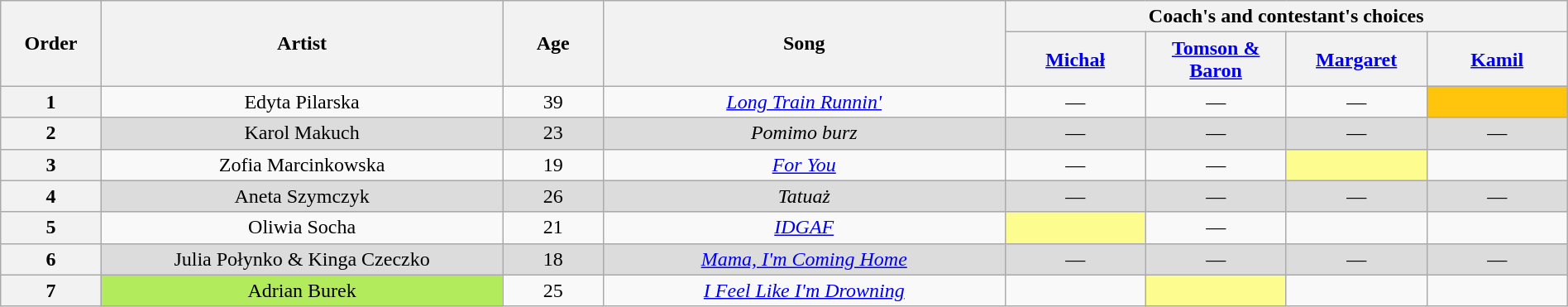<table class="wikitable" style="text-align:center; width:100%;">
<tr>
<th scope="col" rowspan="2" style="width:05%;">Order</th>
<th scope="col" rowspan="2" style="width:20%;">Artist</th>
<th scope="col" rowspan="2" style="width:05%;">Age</th>
<th scope="col" rowspan="2" style="width:20%;">Song</th>
<th scope="col" colspan="4" style="width:32%;">Coach's and contestant's choices</th>
</tr>
<tr>
<th style="width:07%;"><a href='#'>Michał</a></th>
<th style="width:07%;"><a href='#'>Tomson & Baron</a></th>
<th style="width:07%;"><a href='#'>Margaret</a></th>
<th style="width:07%;"><a href='#'>Kamil</a></th>
</tr>
<tr>
<th>1</th>
<td>Edyta Pilarska</td>
<td>39</td>
<td><em><a href='#'>Long Train Runnin'</a></em></td>
<td>—</td>
<td>—</td>
<td>—</td>
<td style="background:#ffc40c;"><strong></strong></td>
</tr>
<tr>
<th>2</th>
<td style="background:#DCDCDC;">Karol Makuch</td>
<td style="background:#DCDCDC;">23</td>
<td style="background:#DCDCDC;"><em>Pomimo burz</em></td>
<td style="background:#DCDCDC;">—</td>
<td style="background:#DCDCDC;">—</td>
<td style="background:#DCDCDC;">—</td>
<td style="background:#DCDCDC;">—</td>
</tr>
<tr>
<th>3</th>
<td>Zofia Marcinkowska</td>
<td>19</td>
<td><em><a href='#'>For You</a></em></td>
<td>—</td>
<td>—</td>
<td style="background:#fdfc8f;"><strong></strong></td>
<td><strong></strong></td>
</tr>
<tr>
<th>4</th>
<td style="background:#DCDCDC;">Aneta Szymczyk</td>
<td style="background:#DCDCDC;">26</td>
<td style="background:#DCDCDC;"><em>Tatuaż</em></td>
<td style="background:#DCDCDC;">—</td>
<td style="background:#DCDCDC;">—</td>
<td style="background:#DCDCDC;">—</td>
<td style="background:#DCDCDC;">—</td>
</tr>
<tr>
<th>5</th>
<td>Oliwia Socha</td>
<td>21</td>
<td><em><a href='#'>IDGAF</a></em></td>
<td style="background:#fdfc8f;"><strong></strong></td>
<td>—</td>
<td><strong></strong></td>
<td><strong></strong></td>
</tr>
<tr>
<th>6</th>
<td style="background:#DCDCDC;">Julia Połynko & Kinga Czeczko</td>
<td style="background:#DCDCDC;">18</td>
<td style="background:#DCDCDC;"><em><a href='#'>Mama, I'm Coming Home</a></em></td>
<td style="background:#DCDCDC;">—</td>
<td style="background:#DCDCDC;">—</td>
<td style="background:#DCDCDC;">—</td>
<td style="background:#DCDCDC;">—</td>
</tr>
<tr>
<th>7</th>
<td style="background:#B2EC5D;">Adrian Burek</td>
<td>25</td>
<td><em><a href='#'>I Feel Like I'm Drowning</a></em></td>
<td><strong></strong></td>
<td style="background:#fdfc8f;"><strong></strong></td>
<td><strong></strong></td>
<td><strong></strong></td>
</tr>
</table>
